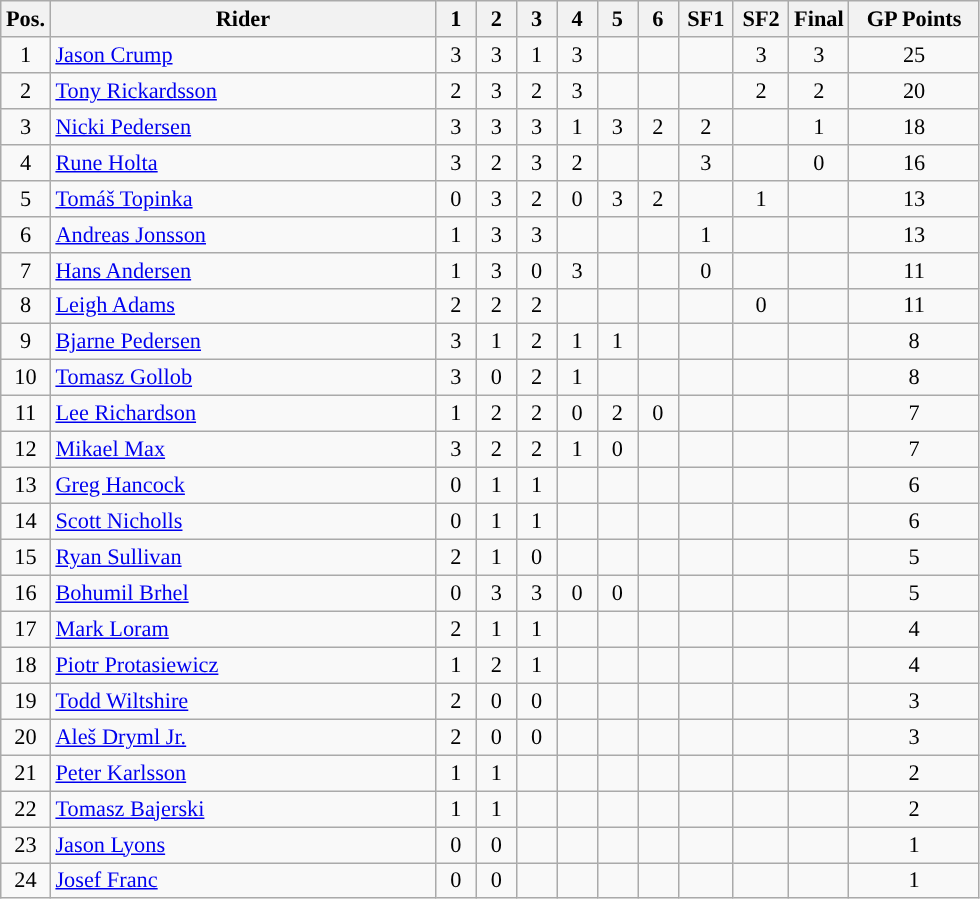<table class=wikitable style="font-size:93%;">
<tr>
<th width=25px>Pos.</th>
<th width=250px>Rider</th>
<th width=20px>1</th>
<th width=20px>2</th>
<th width=20px>3</th>
<th width=20px>4</th>
<th width=20px>5</th>
<th width=20px>6</th>
<th width=30px>SF1</th>
<th width=30px>SF2</th>
<th width=30px>Final</th>
<th width=80px>GP Points</th>
</tr>
<tr align=center style="background-color:">
<td>1</td>
<td align=left> <a href='#'>Jason Crump</a></td>
<td>3</td>
<td>3</td>
<td>1</td>
<td>3</td>
<td></td>
<td></td>
<td></td>
<td>3</td>
<td>3</td>
<td>25</td>
</tr>
<tr align=center style="background-color:">
<td>2</td>
<td align=left> <a href='#'>Tony Rickardsson</a></td>
<td>2</td>
<td>3</td>
<td>2</td>
<td>3</td>
<td></td>
<td></td>
<td></td>
<td>2</td>
<td>2</td>
<td>20</td>
</tr>
<tr align=center style="background-color:">
<td>3</td>
<td align=left> <a href='#'>Nicki Pedersen</a></td>
<td>3</td>
<td>3</td>
<td>3</td>
<td>1</td>
<td>3</td>
<td>2</td>
<td>2</td>
<td></td>
<td>1</td>
<td>18</td>
</tr>
<tr align=center>
<td>4</td>
<td align=left> <a href='#'>Rune Holta</a></td>
<td>3</td>
<td>2</td>
<td>3</td>
<td>2</td>
<td></td>
<td></td>
<td>3</td>
<td></td>
<td>0</td>
<td>16</td>
</tr>
<tr align=center>
<td>5</td>
<td align=left> <a href='#'>Tomáš Topinka</a></td>
<td>0</td>
<td>3</td>
<td>2</td>
<td>0</td>
<td>3</td>
<td>2</td>
<td></td>
<td>1</td>
<td></td>
<td>13</td>
</tr>
<tr align=center>
<td>6</td>
<td align=left> <a href='#'>Andreas Jonsson</a></td>
<td>1</td>
<td>3</td>
<td>3</td>
<td></td>
<td></td>
<td></td>
<td>1</td>
<td></td>
<td></td>
<td>13</td>
</tr>
<tr align=center>
<td>7</td>
<td align=left> <a href='#'>Hans Andersen</a></td>
<td>1</td>
<td>3</td>
<td>0</td>
<td>3</td>
<td></td>
<td></td>
<td>0</td>
<td></td>
<td></td>
<td>11</td>
</tr>
<tr align=center>
<td>8</td>
<td align=left> <a href='#'>Leigh Adams</a></td>
<td>2</td>
<td>2</td>
<td>2</td>
<td></td>
<td></td>
<td></td>
<td></td>
<td>0</td>
<td></td>
<td>11</td>
</tr>
<tr align=center>
<td>9</td>
<td align=left> <a href='#'>Bjarne Pedersen</a></td>
<td>3</td>
<td>1</td>
<td>2</td>
<td>1</td>
<td>1</td>
<td></td>
<td></td>
<td></td>
<td></td>
<td>8</td>
</tr>
<tr align=center>
<td>10</td>
<td align=left> <a href='#'>Tomasz Gollob</a></td>
<td>3</td>
<td>0</td>
<td>2</td>
<td>1</td>
<td></td>
<td></td>
<td></td>
<td></td>
<td></td>
<td>8</td>
</tr>
<tr align=center>
<td>11</td>
<td align=left> <a href='#'>Lee Richardson</a></td>
<td>1</td>
<td>2</td>
<td>2</td>
<td>0</td>
<td>2</td>
<td>0</td>
<td></td>
<td></td>
<td></td>
<td>7</td>
</tr>
<tr align=center>
<td>12</td>
<td align=left> <a href='#'>Mikael Max</a></td>
<td>3</td>
<td>2</td>
<td>2</td>
<td>1</td>
<td>0</td>
<td></td>
<td></td>
<td></td>
<td></td>
<td>7</td>
</tr>
<tr align=center>
<td>13</td>
<td align=left> <a href='#'>Greg Hancock</a></td>
<td>0</td>
<td>1</td>
<td>1</td>
<td></td>
<td></td>
<td></td>
<td></td>
<td></td>
<td></td>
<td>6</td>
</tr>
<tr align=center>
<td>14</td>
<td align=left> <a href='#'>Scott Nicholls</a></td>
<td>0</td>
<td>1</td>
<td>1</td>
<td></td>
<td></td>
<td></td>
<td></td>
<td></td>
<td></td>
<td>6</td>
</tr>
<tr align=center>
<td>15</td>
<td align=left> <a href='#'>Ryan Sullivan</a></td>
<td>2</td>
<td>1</td>
<td>0</td>
<td></td>
<td></td>
<td></td>
<td></td>
<td></td>
<td></td>
<td>5</td>
</tr>
<tr align=center>
<td>16</td>
<td align=left> <a href='#'>Bohumil Brhel</a></td>
<td>0</td>
<td>3</td>
<td>3</td>
<td>0</td>
<td>0</td>
<td></td>
<td></td>
<td></td>
<td></td>
<td>5</td>
</tr>
<tr align=center>
<td>17</td>
<td align=left> <a href='#'>Mark Loram</a></td>
<td>2</td>
<td>1</td>
<td>1</td>
<td></td>
<td></td>
<td></td>
<td></td>
<td></td>
<td></td>
<td>4</td>
</tr>
<tr align=center>
<td>18</td>
<td align=left> <a href='#'>Piotr Protasiewicz</a></td>
<td>1</td>
<td>2</td>
<td>1</td>
<td></td>
<td></td>
<td></td>
<td></td>
<td></td>
<td></td>
<td>4</td>
</tr>
<tr align=center>
<td>19</td>
<td align=left> <a href='#'>Todd Wiltshire</a></td>
<td>2</td>
<td>0</td>
<td>0</td>
<td></td>
<td></td>
<td></td>
<td></td>
<td></td>
<td></td>
<td>3</td>
</tr>
<tr align=center>
<td>20</td>
<td align=left> <a href='#'>Aleš Dryml Jr.</a></td>
<td>2</td>
<td>0</td>
<td>0</td>
<td></td>
<td></td>
<td></td>
<td></td>
<td></td>
<td></td>
<td>3</td>
</tr>
<tr align=center>
<td>21</td>
<td align=left> <a href='#'>Peter Karlsson</a></td>
<td>1</td>
<td>1</td>
<td></td>
<td></td>
<td></td>
<td></td>
<td></td>
<td></td>
<td></td>
<td>2</td>
</tr>
<tr align=center>
<td>22</td>
<td align=left> <a href='#'>Tomasz Bajerski</a></td>
<td>1</td>
<td>1</td>
<td></td>
<td></td>
<td></td>
<td></td>
<td></td>
<td></td>
<td></td>
<td>2</td>
</tr>
<tr align=center>
<td>23</td>
<td align=left> <a href='#'>Jason Lyons</a></td>
<td>0</td>
<td>0</td>
<td></td>
<td></td>
<td></td>
<td></td>
<td></td>
<td></td>
<td></td>
<td>1</td>
</tr>
<tr align=center>
<td>24</td>
<td align=left> <a href='#'>Josef Franc</a></td>
<td>0</td>
<td>0</td>
<td></td>
<td></td>
<td></td>
<td></td>
<td></td>
<td></td>
<td></td>
<td>1</td>
</tr>
</table>
